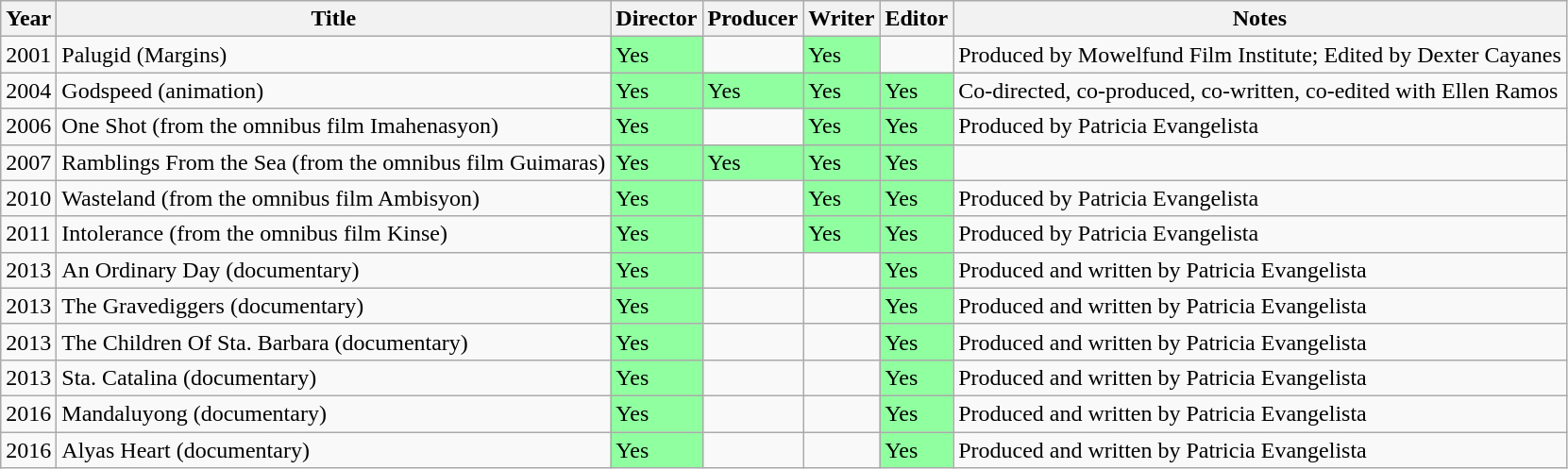<table class="wikitable sortable">
<tr>
<th>Year</th>
<th>Title</th>
<th>Director</th>
<th>Producer</th>
<th>Writer</th>
<th>Editor</th>
<th>Notes</th>
</tr>
<tr valign="top">
<td>2001</td>
<td>Palugid (Margins)</td>
<td style="background:#90FFA0">Yes</td>
<td></td>
<td style="background:#90FFA0">Yes</td>
<td></td>
<td>Produced by Mowelfund Film Institute; Edited by Dexter Cayanes</td>
</tr>
<tr>
<td>2004</td>
<td>Godspeed (animation)</td>
<td style="background:#90FFA0">Yes</td>
<td style="background:#90FFA0">Yes</td>
<td style="background:#90FFA0">Yes</td>
<td style="background:#90FFA0">Yes</td>
<td>Co-directed, co-produced, co-written, co-edited with Ellen Ramos</td>
</tr>
<tr>
<td>2006</td>
<td>One Shot (from the omnibus film Imahenasyon)</td>
<td style="background:#90FFA0">Yes</td>
<td></td>
<td style="background:#90FFA0">Yes</td>
<td style="background:#90FFA0">Yes</td>
<td>Produced by Patricia Evangelista</td>
</tr>
<tr>
<td>2007</td>
<td>Ramblings From the Sea (from the omnibus film Guimaras)</td>
<td style="background:#90FFA0">Yes</td>
<td style="background:#90FFA0">Yes</td>
<td style="background:#90FFA0">Yes</td>
<td style="background:#90FFA0">Yes</td>
<td></td>
</tr>
<tr>
<td>2010</td>
<td>Wasteland (from the omnibus film Ambisyon)</td>
<td style="background:#90FFA0">Yes</td>
<td></td>
<td style="background:#90FFA0">Yes</td>
<td style="background:#90FFA0">Yes</td>
<td>Produced by Patricia Evangelista</td>
</tr>
<tr>
<td>2011</td>
<td>Intolerance (from the omnibus film Kinse)</td>
<td style="background:#90FFA0">Yes</td>
<td></td>
<td style="background:#90FFA0">Yes</td>
<td style="background:#90FFA0">Yes</td>
<td>Produced by Patricia Evangelista</td>
</tr>
<tr>
<td>2013</td>
<td>An Ordinary Day (documentary)</td>
<td style="background:#90FFA0">Yes</td>
<td></td>
<td></td>
<td style="background:#90FFA0">Yes</td>
<td>Produced and written by Patricia Evangelista</td>
</tr>
<tr>
<td>2013</td>
<td>The Gravediggers (documentary)</td>
<td style="background:#90FFA0">Yes</td>
<td></td>
<td></td>
<td style="background:#90FFA0">Yes</td>
<td>Produced and written by Patricia Evangelista</td>
</tr>
<tr>
<td>2013</td>
<td>The Children Of Sta. Barbara (documentary)</td>
<td style="background:#90FFA0">Yes</td>
<td></td>
<td></td>
<td style="background:#90FFA0">Yes</td>
<td>Produced and written by Patricia Evangelista</td>
</tr>
<tr>
<td>2013</td>
<td>Sta. Catalina (documentary)</td>
<td style="background:#90FFA0">Yes</td>
<td></td>
<td></td>
<td style="background:#90FFA0">Yes</td>
<td>Produced and written by Patricia Evangelista</td>
</tr>
<tr>
<td>2016</td>
<td>Mandaluyong (documentary)</td>
<td style="background:#90FFA0">Yes</td>
<td></td>
<td></td>
<td style="background:#90FFA0">Yes</td>
<td>Produced and written by Patricia Evangelista</td>
</tr>
<tr>
<td>2016</td>
<td>Alyas Heart (documentary)</td>
<td style="background:#90FFA0">Yes</td>
<td></td>
<td></td>
<td style="background:#90FFA0">Yes</td>
<td>Produced and written by Patricia Evangelista</td>
</tr>
</table>
